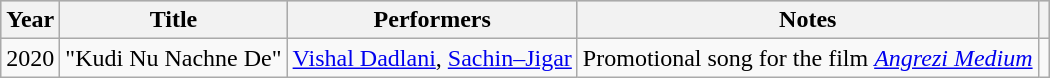<table class="wikitable plainrowheaders">
<tr style="background:#ccc; text-align:center;">
<th scope="col">Year</th>
<th scope="col">Title</th>
<th scope="col">Performers</th>
<th>Notes</th>
<th scope="col" class="unsortable"></th>
</tr>
<tr>
<td>2020</td>
<td>"Kudi Nu Nachne De"</td>
<td><a href='#'>Vishal Dadlani</a>, <a href='#'>Sachin–Jigar</a></td>
<td>Promotional song for the film <em><a href='#'>Angrezi Medium</a></em></td>
<td style="text-align:center;"></td>
</tr>
</table>
